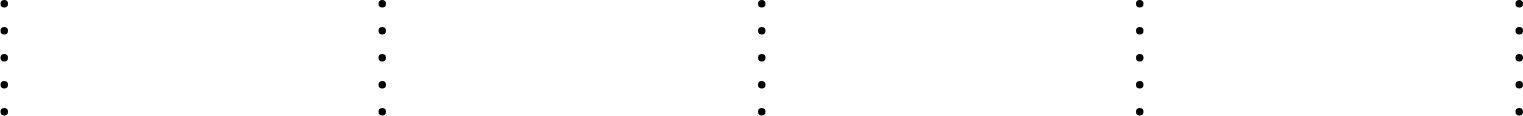<table style="width:100%;">
<tr>
<td><br><ul><li></li><li></li><li></li><li></li><li></li></ul></td>
<td><br><ul><li></li><li></li><li></li><li></li><li></li></ul></td>
<td><br><ul><li></li><li></li><li></li><li></li><li></li></ul></td>
<td><br><ul><li></li><li></li><li></li><li></li><li></li></ul></td>
<td><br><ul><li></li><li></li><li></li><li></li><li></li></ul></td>
</tr>
</table>
